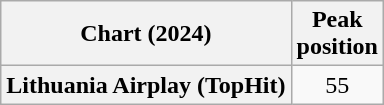<table class="wikitable plainrowheaders" style="text-align:center">
<tr>
<th scope="col">Chart (2024)</th>
<th scope="col">Peak<br>position</th>
</tr>
<tr>
<th scope="row">Lithuania Airplay (TopHit)</th>
<td>55</td>
</tr>
</table>
